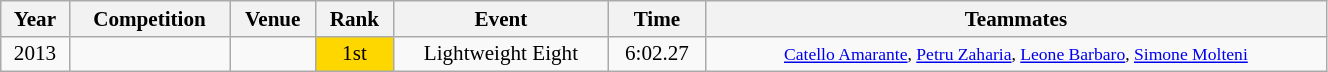<table class="wikitable" width=70% style="font-size:88%; text-align:center;">
<tr>
<th>Year</th>
<th>Competition</th>
<th>Venue</th>
<th>Rank</th>
<th>Event</th>
<th>Time</th>
<th>Teammates</th>
</tr>
<tr>
<td>2013</td>
<td align=left></td>
<td align=left></td>
<td bgcolor=gold>1st</td>
<td>Lightweight Eight</td>
<td>6:02.27</td>
<td><small><a href='#'>Catello Amarante</a>, <a href='#'>Petru Zaharia</a>, <a href='#'>Leone Barbaro</a>, <a href='#'>Simone Molteni</a><br></small></td>
</tr>
</table>
